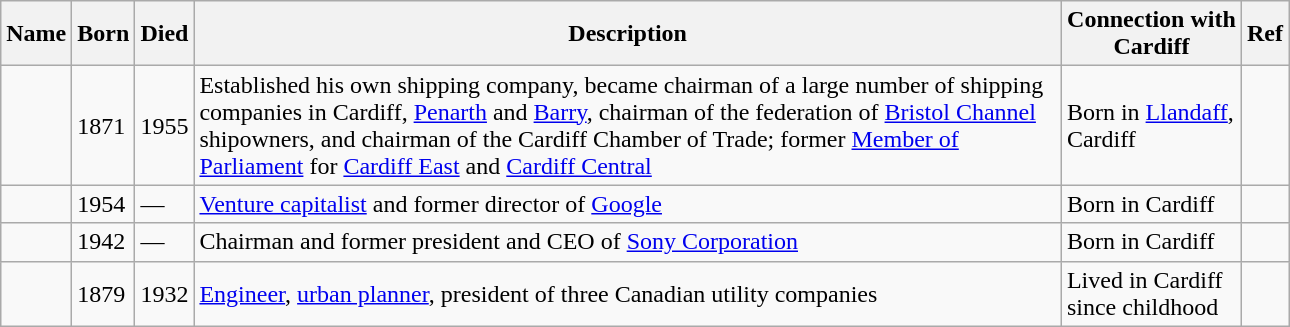<table class="sortable wikitable" style="text-align: left; width: 68%;">
<tr>
<th scope="col">Name</th>
<th scope="col">Born</th>
<th scope="col">Died</th>
<th scope="col">Description</th>
<th scope="col">Connection with Cardiff</th>
<th scope="col"><abbr>Ref</abbr></th>
</tr>
<tr>
<td></td>
<td>1871</td>
<td>1955</td>
<td>Established his own shipping company, became chairman of a large number of shipping companies in Cardiff, <a href='#'>Penarth</a> and <a href='#'>Barry</a>, chairman of the federation of <a href='#'>Bristol Channel</a> shipowners, and chairman of the Cardiff Chamber of Trade; former <a href='#'>Member of Parliament</a> for <a href='#'>Cardiff East</a> and <a href='#'>Cardiff Central</a></td>
<td>Born in <a href='#'>Llandaff</a>, Cardiff</td>
<td></td>
</tr>
<tr>
<td></td>
<td>1954</td>
<td>—</td>
<td><a href='#'>Venture capitalist</a> and former director of <a href='#'>Google</a></td>
<td>Born in Cardiff</td>
<td></td>
</tr>
<tr>
<td></td>
<td>1942</td>
<td>—</td>
<td>Chairman and former president and CEO of <a href='#'>Sony Corporation</a></td>
<td>Born in Cardiff</td>
<td></td>
</tr>
<tr>
<td></td>
<td>1879</td>
<td>1932</td>
<td><a href='#'>Engineer</a>, <a href='#'>urban planner</a>, president of three Canadian utility companies</td>
<td>Lived in Cardiff since childhood</td>
<td></td>
</tr>
</table>
